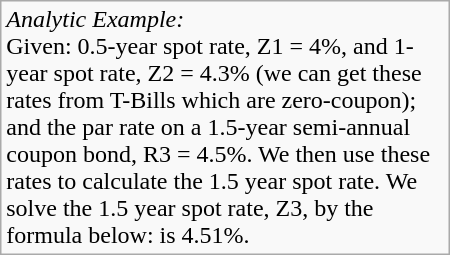<table class="wikitable floatright" | width="300">
<tr>
<td colspan="1"><em>Analytic Example:</em><br>Given: 0.5-year spot rate, Z1 = 4%, and 1-year spot rate, Z2 = 4.3% (we can get these rates from T-Bills which are zero-coupon); and the par rate on a 1.5-year semi-annual coupon bond, R3 = 4.5%. We then use these rates to calculate the 1.5 year spot rate. We solve the 1.5 year spot rate, Z3, by the formula below: is 4.51%.</td>
</tr>
</table>
